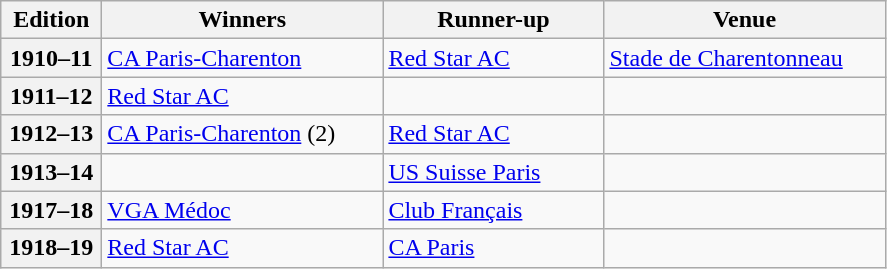<table class=wikitable>
<tr>
<th width=60>Edition</th>
<th width=180>Winners</th>
<th width=140>Runner-up</th>
<th width=180>Venue</th>
</tr>
<tr>
<th>1910–11</th>
<td><a href='#'>CA Paris-Charenton</a></td>
<td><a href='#'>Red Star AC</a></td>
<td><a href='#'>Stade de Charentonneau</a></td>
</tr>
<tr>
<th>1911–12</th>
<td><a href='#'>Red Star AC</a></td>
<td></td>
<td></td>
</tr>
<tr>
<th>1912–13</th>
<td><a href='#'>CA Paris-Charenton</a> (2)</td>
<td><a href='#'>Red Star AC</a></td>
<td></td>
</tr>
<tr>
<th>1913–14</th>
<td></td>
<td><a href='#'>US Suisse Paris</a></td>
<td></td>
</tr>
<tr>
<th>1917–18</th>
<td><a href='#'>VGA Médoc</a></td>
<td><a href='#'>Club Français</a></td>
<td></td>
</tr>
<tr>
<th>1918–19</th>
<td><a href='#'>Red Star AC</a></td>
<td><a href='#'>CA Paris</a></td>
<td></td>
</tr>
</table>
